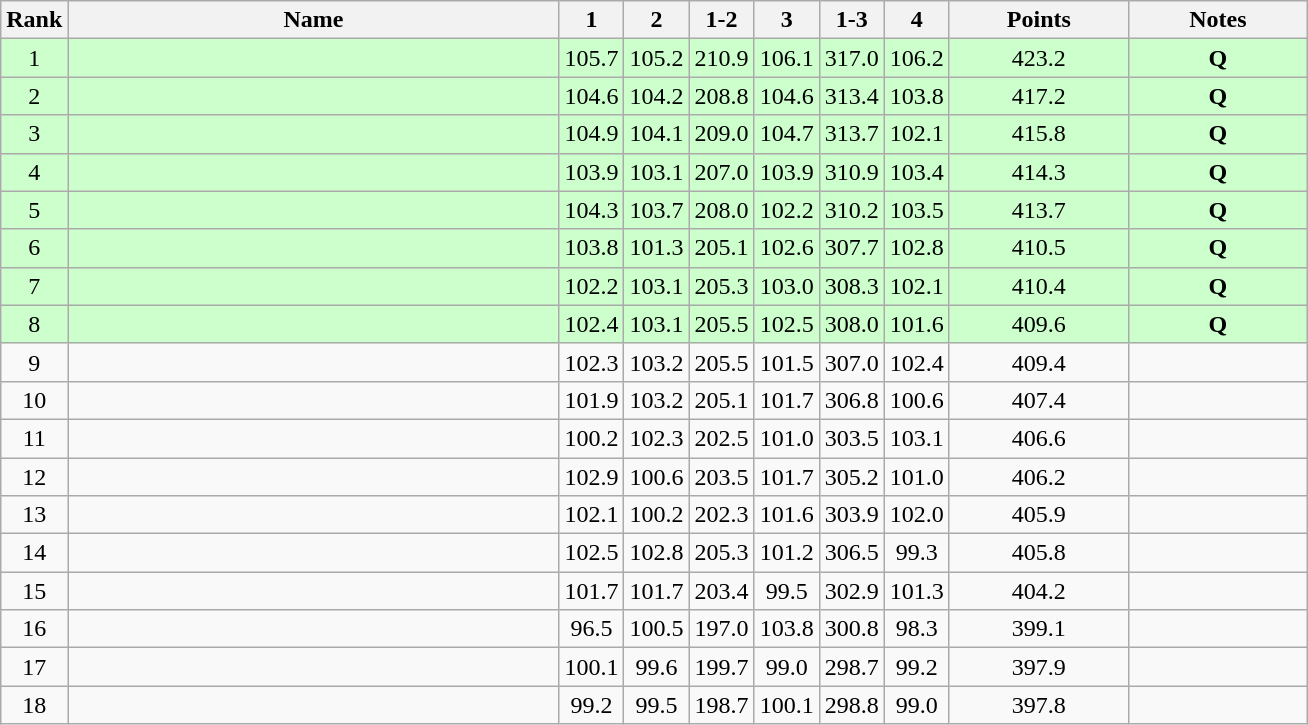<table class="wikitable sortable" style="text-align:center;">
<tr>
<th>Rank</th>
<th style="width:20em;">Name</th>
<th style="width:2em;">1</th>
<th style="width:2em;">2</th>
<th style="width:2em;">1-2</th>
<th style="width:2em;">3</th>
<th style="width:2em;">1-3</th>
<th style="width:2em;">4</th>
<th style="width:7em;">Points</th>
<th style="width:7em;">Notes</th>
</tr>
<tr bgcolor=ccffcc>
<td>1</td>
<td align=left></td>
<td>105.7</td>
<td>105.2</td>
<td>210.9</td>
<td>106.1</td>
<td>317.0</td>
<td>106.2</td>
<td>423.2</td>
<td><strong>Q</strong></td>
</tr>
<tr bgcolor=ccffcc>
<td>2</td>
<td align=left></td>
<td>104.6</td>
<td>104.2</td>
<td>208.8</td>
<td>104.6</td>
<td>313.4</td>
<td>103.8</td>
<td>417.2</td>
<td><strong>Q</strong></td>
</tr>
<tr bgcolor=ccffcc>
<td>3</td>
<td align=left></td>
<td>104.9</td>
<td>104.1</td>
<td>209.0</td>
<td>104.7</td>
<td>313.7</td>
<td>102.1</td>
<td>415.8</td>
<td><strong>Q</strong></td>
</tr>
<tr bgcolor=ccffcc>
<td>4</td>
<td align=left></td>
<td>103.9</td>
<td>103.1</td>
<td>207.0</td>
<td>103.9</td>
<td>310.9</td>
<td>103.4</td>
<td>414.3</td>
<td><strong>Q</strong></td>
</tr>
<tr bgcolor=ccffcc>
<td>5</td>
<td align=left></td>
<td>104.3</td>
<td>103.7</td>
<td>208.0</td>
<td>102.2</td>
<td>310.2</td>
<td>103.5</td>
<td>413.7</td>
<td><strong>Q</strong></td>
</tr>
<tr bgcolor=ccffcc>
<td>6</td>
<td align=left></td>
<td>103.8</td>
<td>101.3</td>
<td>205.1</td>
<td>102.6</td>
<td>307.7</td>
<td>102.8</td>
<td>410.5</td>
<td><strong>Q</strong></td>
</tr>
<tr bgcolor=ccffcc>
<td>7</td>
<td align=left></td>
<td>102.2</td>
<td>103.1</td>
<td>205.3</td>
<td>103.0</td>
<td>308.3</td>
<td>102.1</td>
<td>410.4</td>
<td><strong>Q</strong></td>
</tr>
<tr bgcolor=ccffcc>
<td>8</td>
<td align=left></td>
<td>102.4</td>
<td>103.1</td>
<td>205.5</td>
<td>102.5</td>
<td>308.0</td>
<td>101.6</td>
<td>409.6</td>
<td><strong>Q</strong></td>
</tr>
<tr>
<td>9</td>
<td align=left></td>
<td>102.3</td>
<td>103.2</td>
<td>205.5</td>
<td>101.5</td>
<td>307.0</td>
<td>102.4</td>
<td>409.4</td>
<td></td>
</tr>
<tr>
<td>10</td>
<td align=left></td>
<td>101.9</td>
<td>103.2</td>
<td>205.1</td>
<td>101.7</td>
<td>306.8</td>
<td>100.6</td>
<td>407.4</td>
<td></td>
</tr>
<tr>
<td>11</td>
<td align=left></td>
<td>100.2</td>
<td>102.3</td>
<td>202.5</td>
<td>101.0</td>
<td>303.5</td>
<td>103.1</td>
<td>406.6</td>
<td></td>
</tr>
<tr>
<td>12</td>
<td align=left></td>
<td>102.9</td>
<td>100.6</td>
<td>203.5</td>
<td>101.7</td>
<td>305.2</td>
<td>101.0</td>
<td>406.2</td>
<td></td>
</tr>
<tr>
<td>13</td>
<td align=left></td>
<td>102.1</td>
<td>100.2</td>
<td>202.3</td>
<td>101.6</td>
<td>303.9</td>
<td>102.0</td>
<td>405.9</td>
<td></td>
</tr>
<tr>
<td>14</td>
<td align=left></td>
<td>102.5</td>
<td>102.8</td>
<td>205.3</td>
<td>101.2</td>
<td>306.5</td>
<td>99.3</td>
<td>405.8</td>
<td></td>
</tr>
<tr>
<td>15</td>
<td align=left></td>
<td>101.7</td>
<td>101.7</td>
<td>203.4</td>
<td>99.5</td>
<td>302.9</td>
<td>101.3</td>
<td>404.2</td>
<td></td>
</tr>
<tr>
<td>16</td>
<td align=left></td>
<td>96.5</td>
<td>100.5</td>
<td>197.0</td>
<td>103.8</td>
<td>300.8</td>
<td>98.3</td>
<td>399.1</td>
<td></td>
</tr>
<tr>
<td>17</td>
<td align=left></td>
<td>100.1</td>
<td>99.6</td>
<td>199.7</td>
<td>99.0</td>
<td>298.7</td>
<td>99.2</td>
<td>397.9</td>
<td></td>
</tr>
<tr>
<td>18</td>
<td align=left></td>
<td>99.2</td>
<td>99.5</td>
<td>198.7</td>
<td>100.1</td>
<td>298.8</td>
<td>99.0</td>
<td>397.8</td>
<td></td>
</tr>
</table>
